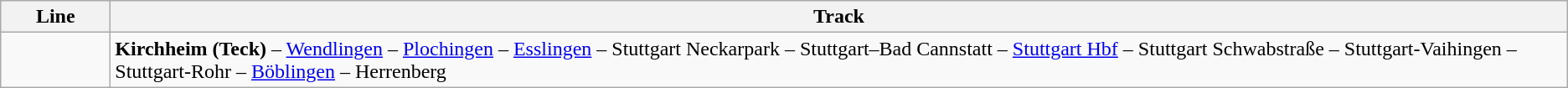<table class="wikitable">
<tr>
<th style="width:5em">Line</th>
<th>Track</th>
</tr>
<tr>
<td align="center"></td>
<td><strong>Kirchheim (Teck)</strong> – <a href='#'>Wendlingen</a> – <a href='#'>Plochingen</a> – <a href='#'>Esslingen</a> – Stuttgart Neckarpark – Stuttgart–Bad Cannstatt – <a href='#'>Stuttgart Hbf</a> – Stuttgart Schwabstraße – Stuttgart-Vaihingen – Stuttgart-Rohr – <a href='#'>Böblingen</a> – Herrenberg</td>
</tr>
</table>
